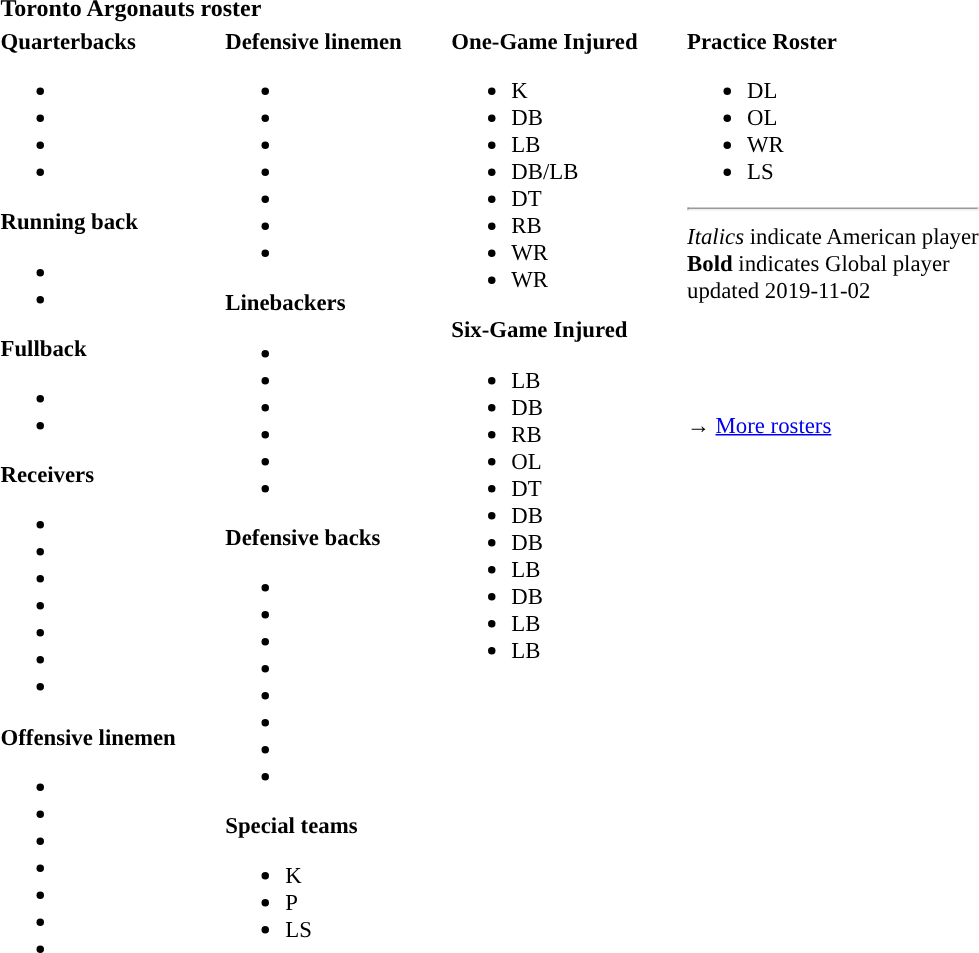<table class="toccolours" style="text-align: left;">
<tr>
<th colspan="7">Toronto Argonauts roster</th>
</tr>
<tr>
<td style="font-size: 95%;vertical-align:top;"><strong>Quarterbacks</strong><br><ul><li></li><li></li><li></li><li></li></ul><strong>Running back</strong><ul><li></li><li></li></ul><strong>Fullback</strong><ul><li></li><li></li></ul><strong>Receivers</strong><ul><li></li><li></li><li></li><li></li><li></li><li></li><li></li></ul><strong>Offensive linemen</strong><ul><li></li><li></li><li></li><li></li><li></li><li></li><li></li></ul></td>
<td style="width: 25px;"></td>
<td style="font-size: 95%;vertical-align:top;"><strong>Defensive linemen</strong><br><ul><li></li><li></li><li></li><li></li><li></li><li></li><li></li></ul><strong>Linebackers</strong><ul><li></li><li></li><li></li><li></li><li></li><li></li></ul><strong>Defensive backs</strong><ul><li></li><li></li><li></li><li></li><li></li><li></li><li></li><li></li></ul><strong>Special teams</strong><ul><li> K</li><li> P</li><li> LS</li></ul></td>
<td style="width: 25px;"></td>
<td style="font-size: 95%;vertical-align:top;"><strong>One-Game Injured</strong><br><ul><li> K</li><li> DB</li><li> LB</li><li> DB/LB</li><li> DT</li><li> RB</li><li> WR</li><li> WR</li></ul><strong>Six-Game Injured</strong><ul><li> LB</li><li> DB</li><li> RB</li><li> OL</li><li> DT</li><li> DB</li><li> DB</li><li> LB</li><li> DB</li><li> LB</li><li> LB</li></ul></td>
<td style="width: 25px;"></td>
<td style="font-size: 95%;vertical-align:top;"><strong>Practice Roster</strong><br><ul><li> DL</li><li> OL</li><li> WR</li><li> LS</li></ul><hr>
<em>Italics</em> indicate American player<br>
<strong>Bold</strong> indicates Global player<br>
<span></span> updated 2019-11-02<br>
<span></span><br>
<span></span><br>
<span></span><br>
<br>→ <a href='#'>More rosters</a></td>
</tr>
<tr>
</tr>
</table>
